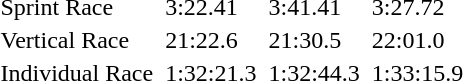<table>
<tr>
<td>Sprint Race</td>
<td></td>
<td>3:22.41</td>
<td></td>
<td>3:41.41</td>
<td></td>
<td>3:27.72</td>
</tr>
<tr>
<td>Vertical Race</td>
<td></td>
<td>21:22.6</td>
<td></td>
<td>21:30.5</td>
<td></td>
<td>22:01.0</td>
</tr>
<tr>
<td>Individual Race</td>
<td></td>
<td>1:32:21.3</td>
<td></td>
<td>1:32:44.3</td>
<td></td>
<td>1:33:15.9</td>
</tr>
</table>
